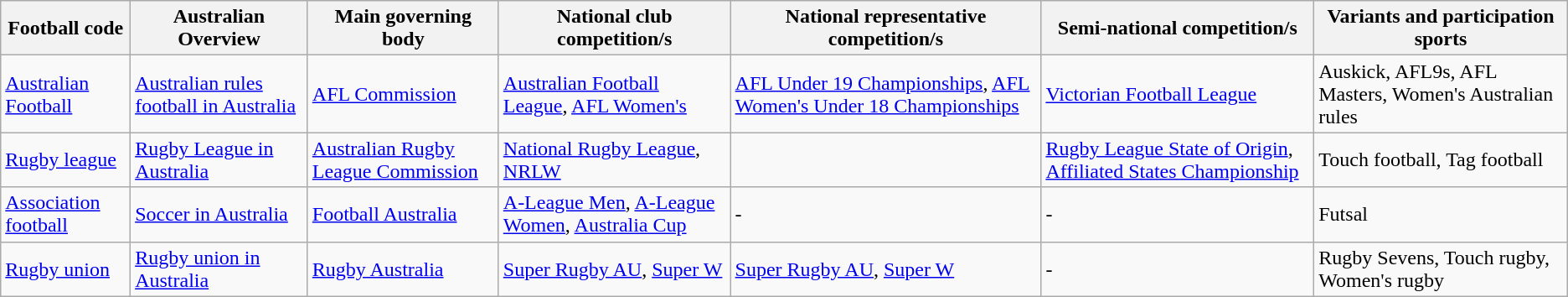<table class="wikitable plainrowheaders">
<tr>
<th scope="col">Football code</th>
<th scope="col">Australian Overview</th>
<th scope="col">Main governing body</th>
<th scope="col">National club competition/s</th>
<th scope="col">National representative competition/s</th>
<th scope="col">Semi-national competition/s</th>
<th scope="col">Variants and participation sports</th>
</tr>
<tr>
<td scope="row"><a href='#'>Australian Football</a></td>
<td><a href='#'>Australian rules football in Australia</a></td>
<td><a href='#'>AFL Commission</a></td>
<td><a href='#'>Australian Football League</a>, <a href='#'>AFL Women's</a></td>
<td><a href='#'>AFL Under 19 Championships</a>, <a href='#'>AFL Women's Under 18 Championships</a></td>
<td><a href='#'>Victorian Football League</a></td>
<td>Auskick, AFL9s, AFL Masters, Women's Australian rules</td>
</tr>
<tr>
<td scope="row"><a href='#'>Rugby league</a></td>
<td><a href='#'>Rugby League in Australia</a></td>
<td><a href='#'>Australian Rugby League Commission</a></td>
<td><a href='#'>National Rugby League</a>, <a href='#'>NRLW</a></td>
<td></td>
<td><a href='#'>Rugby League State of Origin</a>, <a href='#'>Affiliated States Championship</a></td>
<td>Touch football, Tag football</td>
</tr>
<tr>
<td scope="row"><a href='#'>Association football</a></td>
<td><a href='#'>Soccer in Australia</a></td>
<td><a href='#'>Football Australia</a></td>
<td><a href='#'>A-League Men</a>, <a href='#'>A-League Women</a>, <a href='#'>Australia Cup</a></td>
<td>-</td>
<td>-</td>
<td>Futsal</td>
</tr>
<tr>
<td scope="row"><a href='#'>Rugby union</a></td>
<td><a href='#'>Rugby union in Australia</a></td>
<td><a href='#'>Rugby Australia</a></td>
<td><a href='#'>Super Rugby AU</a>, <a href='#'>Super W</a></td>
<td><a href='#'>Super Rugby AU</a>, <a href='#'>Super W</a></td>
<td>-</td>
<td>Rugby Sevens, Touch rugby, Women's rugby</td>
</tr>
</table>
